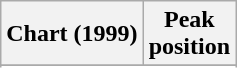<table class="wikitable sortable plainrowheaders" style="text-align:center">
<tr>
<th scope="col">Chart (1999)</th>
<th scope="col">Peak<br>position</th>
</tr>
<tr>
</tr>
<tr>
</tr>
<tr>
</tr>
<tr>
</tr>
<tr>
</tr>
<tr>
</tr>
<tr>
</tr>
</table>
